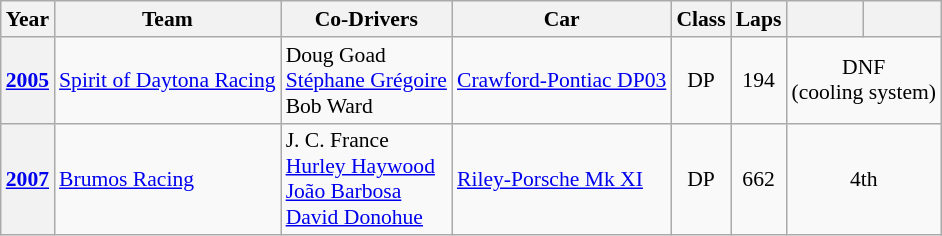<table class="wikitable" style="text-align:center; font-size:90%">
<tr>
<th>Year</th>
<th>Team</th>
<th>Co-Drivers</th>
<th>Car</th>
<th>Class</th>
<th>Laps</th>
<th></th>
<th></th>
</tr>
<tr>
<th><a href='#'>2005</a></th>
<td align="left" nowrap> <a href='#'>Spirit of Daytona Racing</a></td>
<td align="left" nowrap> Doug Goad<br> <a href='#'>Stéphane Grégoire</a><br> Bob Ward</td>
<td align="left" nowrap><a href='#'>Crawford-Pontiac DP03</a></td>
<td>DP</td>
<td>194</td>
<td colspan=2>DNF<br>(cooling system)</td>
</tr>
<tr>
<th><a href='#'>2007</a></th>
<td align="left" nowrap> <a href='#'>Brumos Racing</a></td>
<td align="left" nowrap> J. C. France<br> <a href='#'>Hurley Haywood</a><br> <a href='#'>João Barbosa</a><br> <a href='#'>David Donohue</a></td>
<td align="left" nowrap><a href='#'>Riley-Porsche Mk XI</a></td>
<td>DP</td>
<td>662</td>
<td colspan=2>4th</td>
</tr>
</table>
